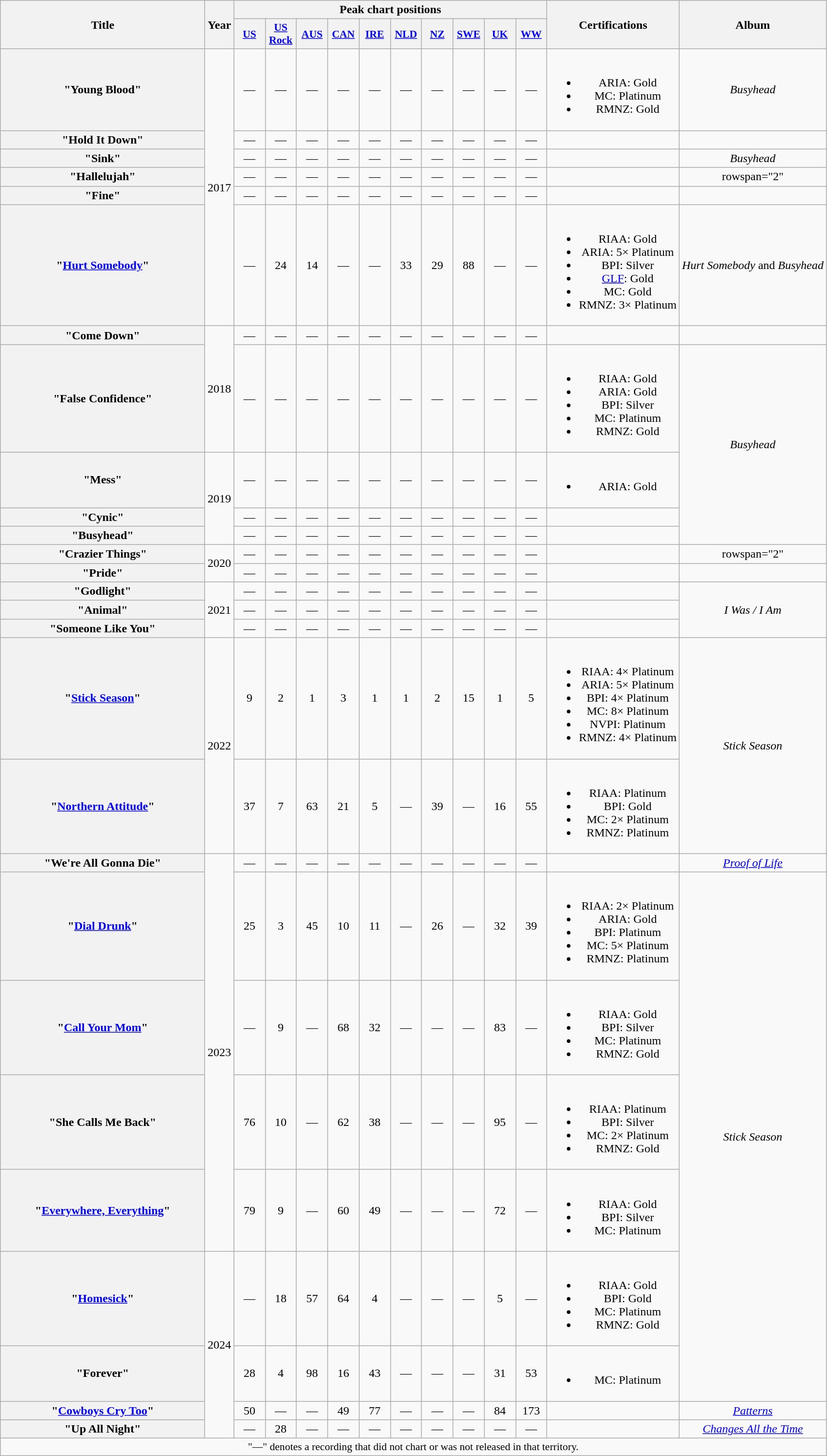<table class="wikitable plainrowheaders" style="text-align:center;">
<tr>
<th scope="col" rowspan="2" style="width:17em;">Title</th>
<th scope="col" rowspan="2">Year</th>
<th scope="col" colspan="10">Peak chart positions</th>
<th scope="col" rowspan="2">Certifications</th>
<th scope="col" rowspan="2">Album</th>
</tr>
<tr>
<th scope="col" style="width:2.5em;font-size:90%;"><a href='#'>US</a><br></th>
<th scope="col" style="width:2.5em;font-size:90%;"><a href='#'>US<br>Rock</a><br></th>
<th scope="col" style="width:2.5em;font-size:90%;"><a href='#'>AUS</a><br></th>
<th scope="col" style="width:2.5em;font-size:90%;"><a href='#'>CAN</a><br></th>
<th scope="col" style="width:2.5em;font-size:90%;"><a href='#'>IRE</a><br></th>
<th scope="col" style="width:2.5em;font-size:90%;"><a href='#'>NLD</a><br></th>
<th scope="col" style="width:2.5em;font-size:90%;"><a href='#'>NZ</a><br></th>
<th scope="col" style="width:2.5em;font-size:90%;"><a href='#'>SWE</a><br></th>
<th scope="col" style="width:2.5em;font-size:90%;"><a href='#'>UK</a><br></th>
<th scope="col" style="width:2.5em;font-size:90%;"><a href='#'>WW</a><br></th>
</tr>
<tr>
<th scope="row">"Young Blood"</th>
<td rowspan="6">2017</td>
<td>—</td>
<td>—</td>
<td>—</td>
<td>—</td>
<td>—</td>
<td>—</td>
<td>—</td>
<td>—</td>
<td>—</td>
<td>—</td>
<td><br><ul><li>ARIA: Gold</li><li>MC: Platinum</li><li>RMNZ: Gold</li></ul></td>
<td><em>Busyhead</em></td>
</tr>
<tr>
<th scope="row">"Hold It Down"</th>
<td>—</td>
<td>—</td>
<td>—</td>
<td>—</td>
<td>—</td>
<td>—</td>
<td>—</td>
<td>—</td>
<td>—</td>
<td>—</td>
<td></td>
<td></td>
</tr>
<tr>
<th scope="row">"Sink"</th>
<td>—</td>
<td>—</td>
<td>—</td>
<td>—</td>
<td>—</td>
<td>—</td>
<td>—</td>
<td>—</td>
<td>—</td>
<td>—</td>
<td></td>
<td><em>Busyhead</em></td>
</tr>
<tr>
<th scope="row">"Hallelujah"</th>
<td>—</td>
<td>—</td>
<td>—</td>
<td>—</td>
<td>—</td>
<td>—</td>
<td>—</td>
<td>—</td>
<td>—</td>
<td>—</td>
<td></td>
<td>rowspan="2" </td>
</tr>
<tr>
<th scope="row">"Fine"</th>
<td>—</td>
<td>—</td>
<td>—</td>
<td>—</td>
<td>—</td>
<td>—</td>
<td>—</td>
<td>—</td>
<td>—</td>
<td>—</td>
<td></td>
</tr>
<tr>
<th scope="row">"<a href='#'>Hurt Somebody</a>"<br></th>
<td>—</td>
<td>24</td>
<td>14</td>
<td>—</td>
<td>—</td>
<td>33</td>
<td>29</td>
<td>88</td>
<td>—</td>
<td>—</td>
<td><br><ul><li>RIAA: Gold</li><li>ARIA: 5× Platinum</li><li>BPI: Silver</li><li><a href='#'>GLF</a>: Gold</li><li>MC: Gold</li><li>RMNZ: 3× Platinum</li></ul></td>
<td><em>Hurt Somebody</em> and <em>Busyhead</em></td>
</tr>
<tr>
<th scope="row">"Come Down"</th>
<td rowspan="2">2018</td>
<td>—</td>
<td>—</td>
<td>—</td>
<td>—</td>
<td>—</td>
<td>—</td>
<td>—</td>
<td>—</td>
<td>—</td>
<td>—</td>
<td></td>
<td></td>
</tr>
<tr>
<th scope="row">"False Confidence"</th>
<td>—</td>
<td>—</td>
<td>—</td>
<td>—</td>
<td>—</td>
<td>—</td>
<td>—</td>
<td>—</td>
<td>—</td>
<td>—</td>
<td><br><ul><li>RIAA: Gold</li><li>ARIA: Gold</li><li>BPI: Silver</li><li>MC: Platinum</li><li>RMNZ: Gold</li></ul></td>
<td rowspan="4"><em>Busyhead</em></td>
</tr>
<tr>
<th scope="row">"Mess"</th>
<td rowspan="3">2019</td>
<td>—</td>
<td>—</td>
<td>—</td>
<td>—</td>
<td>—</td>
<td>—</td>
<td>—</td>
<td>—</td>
<td>—</td>
<td>—</td>
<td><br><ul><li>ARIA: Gold</li></ul></td>
</tr>
<tr>
<th scope="row">"Cynic"</th>
<td>—</td>
<td>—</td>
<td>—</td>
<td>—</td>
<td>—</td>
<td>—</td>
<td>—</td>
<td>—</td>
<td>—</td>
<td>—</td>
<td></td>
</tr>
<tr>
<th scope="row">"Busyhead"</th>
<td>—</td>
<td>—</td>
<td>—</td>
<td>—</td>
<td>—</td>
<td>—</td>
<td>—</td>
<td>—</td>
<td>—</td>
<td>—</td>
<td></td>
</tr>
<tr>
<th scope="row">"Crazier Things"<br></th>
<td rowspan="2">2020</td>
<td>—</td>
<td>—</td>
<td>—</td>
<td>—</td>
<td>—</td>
<td>—</td>
<td>—</td>
<td>—</td>
<td>—</td>
<td>—</td>
<td></td>
<td>rowspan="2" </td>
</tr>
<tr>
<th scope="row">"Pride"<br></th>
<td>—</td>
<td>—</td>
<td>—</td>
<td>—</td>
<td>—</td>
<td>—</td>
<td>—</td>
<td>—</td>
<td>—</td>
<td>—</td>
<td></td>
</tr>
<tr>
<th scope="row">"Godlight"</th>
<td rowspan="3">2021</td>
<td>—</td>
<td>—</td>
<td>—</td>
<td>—</td>
<td>—</td>
<td>—</td>
<td>—</td>
<td>—</td>
<td>—</td>
<td>—</td>
<td></td>
<td rowspan="3"><em>I Was / I Am</em></td>
</tr>
<tr>
<th scope="row">"Animal"</th>
<td>—</td>
<td>—</td>
<td>—</td>
<td>—</td>
<td>—</td>
<td>—</td>
<td>—</td>
<td>—</td>
<td>—</td>
<td>—</td>
<td></td>
</tr>
<tr>
<th scope="row">"Someone Like You"<br></th>
<td>—</td>
<td>—</td>
<td>—</td>
<td>—</td>
<td>—</td>
<td>—</td>
<td>—</td>
<td>—</td>
<td>—</td>
<td>—</td>
<td></td>
</tr>
<tr>
<th scope="row">"<a href='#'>Stick Season</a>"</th>
<td rowspan="2">2022</td>
<td>9</td>
<td>2</td>
<td>1</td>
<td>3</td>
<td>1</td>
<td>1</td>
<td>2</td>
<td>15</td>
<td>1</td>
<td>5</td>
<td><br><ul><li>RIAA: 4× Platinum</li><li>ARIA: 5× Platinum</li><li>BPI: 4× Platinum</li><li>MC: 8× Platinum</li><li>NVPI: Platinum</li><li>RMNZ: 4× Platinum</li></ul></td>
<td rowspan="2"><em>Stick Season</em></td>
</tr>
<tr>
<th scope="row">"<a href='#'>Northern Attitude</a>"<br></th>
<td>37</td>
<td>7</td>
<td>63</td>
<td>21</td>
<td>5</td>
<td>—</td>
<td>39</td>
<td>—</td>
<td>16</td>
<td>55</td>
<td><br><ul><li>RIAA: Platinum</li><li>BPI: Gold</li><li>MC: 2× Platinum</li><li>RMNZ: Platinum</li></ul></td>
</tr>
<tr>
<th scope="row">"We're All Gonna Die"<br></th>
<td rowspan="5">2023</td>
<td>—</td>
<td>—</td>
<td>—</td>
<td>—</td>
<td>—</td>
<td>—</td>
<td>—</td>
<td>—</td>
<td>—</td>
<td>—</td>
<td></td>
<td><em><a href='#'>Proof of Life</a></em></td>
</tr>
<tr>
<th scope="row">"<a href='#'>Dial Drunk</a>"<br></th>
<td>25</td>
<td>3</td>
<td>45</td>
<td>10</td>
<td>11</td>
<td>—</td>
<td>26</td>
<td>—</td>
<td>32</td>
<td>39</td>
<td><br><ul><li>RIAA: 2× Platinum</li><li>ARIA: Gold</li><li>BPI: Platinum</li><li>MC: 5× Platinum</li><li>RMNZ: Platinum</li></ul></td>
<td rowspan="6"><em>Stick Season</em></td>
</tr>
<tr>
<th scope="row">"<a href='#'>Call Your Mom</a>"<br></th>
<td>—</td>
<td>9</td>
<td>—</td>
<td>68</td>
<td>32</td>
<td>—</td>
<td>—</td>
<td>—</td>
<td>83</td>
<td>—</td>
<td><br><ul><li>RIAA: Gold</li><li>BPI: Silver</li><li>MC: Platinum</li><li>RMNZ: Gold</li></ul></td>
</tr>
<tr>
<th scope="row">"She Calls Me Back"<br></th>
<td>76</td>
<td>10</td>
<td>—</td>
<td>62</td>
<td>38</td>
<td>—</td>
<td>—</td>
<td>—</td>
<td>95</td>
<td>—</td>
<td><br><ul><li>RIAA: Platinum</li><li>BPI: Silver</li><li>MC: 2× Platinum</li><li>RMNZ: Gold</li></ul></td>
</tr>
<tr>
<th scope="row">"<a href='#'>Everywhere, Everything</a>"<br></th>
<td>79</td>
<td>9</td>
<td>—</td>
<td>60</td>
<td>49<br></td>
<td>—</td>
<td>—</td>
<td>—</td>
<td>72</td>
<td>—</td>
<td><br><ul><li>RIAA: Gold</li><li>BPI: Silver</li><li>MC: Platinum</li></ul></td>
</tr>
<tr>
<th scope="row">"<a href='#'>Homesick</a>"<br></th>
<td rowspan="4">2024</td>
<td>—</td>
<td>18</td>
<td>57</td>
<td>64</td>
<td>4</td>
<td>—</td>
<td>—</td>
<td>—</td>
<td>5</td>
<td>—</td>
<td><br><ul><li>RIAA: Gold</li><li>BPI: Gold</li><li>MC: Platinum</li><li>RMNZ: Gold</li></ul></td>
</tr>
<tr>
<th scope="row">"Forever"</th>
<td>28</td>
<td>4</td>
<td>98</td>
<td>16</td>
<td>43</td>
<td>—</td>
<td>—</td>
<td>—</td>
<td>31</td>
<td>53</td>
<td><br><ul><li>MC: Platinum</li></ul></td>
</tr>
<tr>
<th scope="row">"<a href='#'>Cowboys Cry Too</a>"<br></th>
<td>50</td>
<td>—</td>
<td>—</td>
<td>49</td>
<td>77<br></td>
<td>—</td>
<td>—</td>
<td>—</td>
<td>84</td>
<td>173</td>
<td></td>
<td><em><a href='#'>Patterns</a></em></td>
</tr>
<tr>
<th scope="row">"Up All Night"<br></th>
<td>—</td>
<td>28</td>
<td>—</td>
<td>—</td>
<td>—</td>
<td>—</td>
<td>—</td>
<td>—</td>
<td>—</td>
<td>—</td>
<td></td>
<td><em><a href='#'>Changes All the Time</a></em></td>
</tr>
<tr>
<td colspan="14" style="font-size:90%">"—" denotes a recording that did not chart or was not released in that territory.</td>
</tr>
</table>
